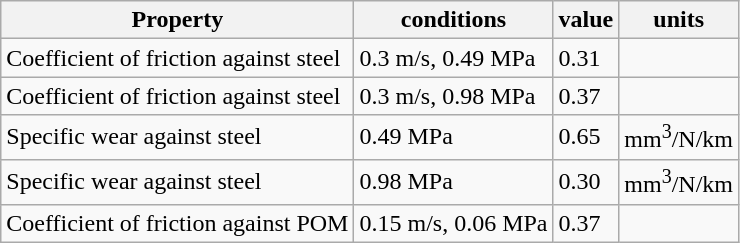<table class="wikitable">
<tr>
<th>Property</th>
<th>conditions</th>
<th>value</th>
<th>units</th>
</tr>
<tr>
<td>Coefficient of friction against steel</td>
<td>0.3 m/s, 0.49 MPa</td>
<td>0.31</td>
<td></td>
</tr>
<tr>
<td>Coefficient of friction against steel</td>
<td>0.3 m/s, 0.98 MPa</td>
<td>0.37</td>
<td></td>
</tr>
<tr>
<td>Specific wear against steel</td>
<td>0.49 MPa</td>
<td>0.65</td>
<td>mm<sup>3</sup>/N/km</td>
</tr>
<tr>
<td>Specific wear against steel</td>
<td>0.98 MPa</td>
<td>0.30</td>
<td>mm<sup>3</sup>/N/km</td>
</tr>
<tr>
<td>Coefficient of friction against POM</td>
<td>0.15 m/s, 0.06 MPa</td>
<td>0.37</td>
<td></td>
</tr>
</table>
